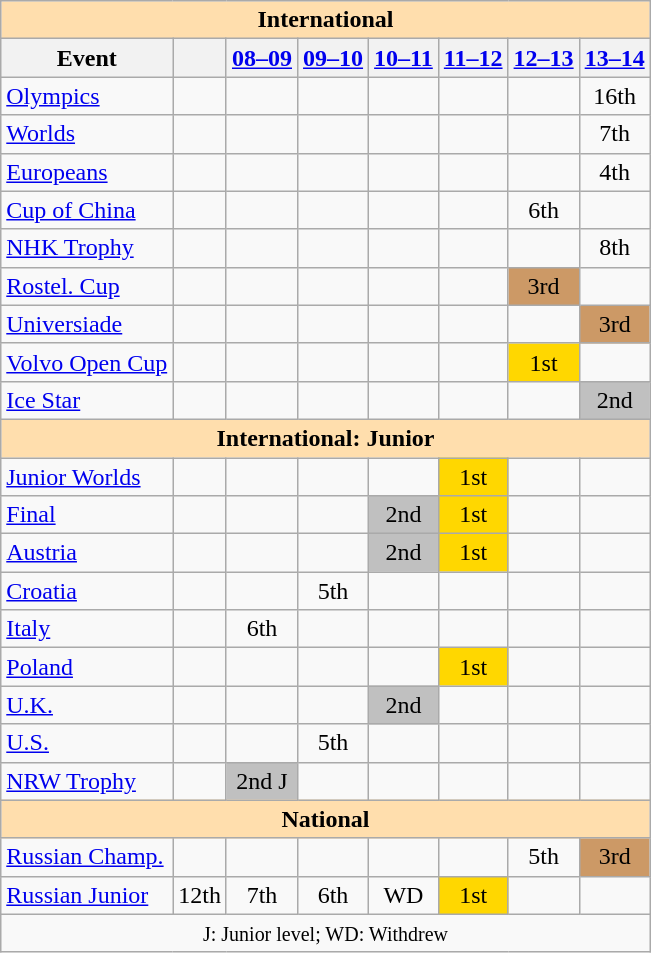<table class="wikitable" style="text-align:center">
<tr>
<th style="background-color: #ffdead; " colspan=8 align=center>International</th>
</tr>
<tr>
<th>Event</th>
<th></th>
<th><a href='#'>08–09</a></th>
<th><a href='#'>09–10</a></th>
<th><a href='#'>10–11</a></th>
<th><a href='#'>11–12</a></th>
<th><a href='#'>12–13</a></th>
<th><a href='#'>13–14</a></th>
</tr>
<tr>
<td align=left><a href='#'>Olympics</a></td>
<td></td>
<td></td>
<td></td>
<td></td>
<td></td>
<td></td>
<td>16th</td>
</tr>
<tr>
<td align=left><a href='#'>Worlds</a></td>
<td></td>
<td></td>
<td></td>
<td></td>
<td></td>
<td></td>
<td>7th</td>
</tr>
<tr>
<td align=left><a href='#'>Europeans</a></td>
<td></td>
<td></td>
<td></td>
<td></td>
<td></td>
<td></td>
<td>4th</td>
</tr>
<tr>
<td align=left> <a href='#'>Cup of China</a></td>
<td></td>
<td></td>
<td></td>
<td></td>
<td></td>
<td>6th</td>
<td></td>
</tr>
<tr>
<td align=left> <a href='#'>NHK Trophy</a></td>
<td></td>
<td></td>
<td></td>
<td></td>
<td></td>
<td></td>
<td>8th</td>
</tr>
<tr>
<td align=left> <a href='#'>Rostel. Cup</a></td>
<td></td>
<td></td>
<td></td>
<td></td>
<td></td>
<td bgcolor=cc9966>3rd</td>
<td></td>
</tr>
<tr>
<td align=left><a href='#'>Universiade</a></td>
<td></td>
<td></td>
<td></td>
<td></td>
<td></td>
<td></td>
<td bgcolor=cc9966>3rd</td>
</tr>
<tr>
<td align=left><a href='#'>Volvo Open Cup</a></td>
<td></td>
<td></td>
<td></td>
<td></td>
<td></td>
<td bgcolor=gold>1st</td>
<td></td>
</tr>
<tr>
<td align=left><a href='#'>Ice Star</a></td>
<td></td>
<td></td>
<td></td>
<td></td>
<td></td>
<td></td>
<td bgcolor=silver>2nd</td>
</tr>
<tr>
<th style="background-color: #ffdead; " colspan=8 align=center>International: Junior</th>
</tr>
<tr>
<td align=left><a href='#'>Junior Worlds</a></td>
<td></td>
<td></td>
<td></td>
<td></td>
<td bgcolor=gold>1st</td>
<td></td>
<td></td>
</tr>
<tr>
<td align=left> <a href='#'>Final</a></td>
<td></td>
<td></td>
<td></td>
<td bgcolor=silver>2nd</td>
<td bgcolor=gold>1st</td>
<td></td>
<td></td>
</tr>
<tr>
<td align=left> <a href='#'>Austria</a></td>
<td></td>
<td></td>
<td></td>
<td bgcolor=silver>2nd</td>
<td bgcolor=gold>1st</td>
<td></td>
<td></td>
</tr>
<tr>
<td align=left> <a href='#'>Croatia</a></td>
<td></td>
<td></td>
<td>5th</td>
<td></td>
<td></td>
<td></td>
<td></td>
</tr>
<tr>
<td align=left> <a href='#'>Italy</a></td>
<td></td>
<td>6th</td>
<td></td>
<td></td>
<td></td>
<td></td>
<td></td>
</tr>
<tr>
<td align=left> <a href='#'>Poland</a></td>
<td></td>
<td></td>
<td></td>
<td></td>
<td bgcolor=gold>1st</td>
<td></td>
<td></td>
</tr>
<tr>
<td align=left> <a href='#'>U.K.</a></td>
<td></td>
<td></td>
<td></td>
<td bgcolor=silver>2nd</td>
<td></td>
<td></td>
<td></td>
</tr>
<tr>
<td align=left> <a href='#'>U.S.</a></td>
<td></td>
<td></td>
<td>5th</td>
<td></td>
<td></td>
<td></td>
<td></td>
</tr>
<tr>
<td align=left><a href='#'>NRW Trophy</a></td>
<td></td>
<td bgcolor=silver>2nd J</td>
<td></td>
<td></td>
<td></td>
<td></td>
<td></td>
</tr>
<tr>
<th style="background-color: #ffdead; " colspan=8 align=center>National</th>
</tr>
<tr>
<td align=left><a href='#'>Russian Champ.</a></td>
<td></td>
<td></td>
<td></td>
<td></td>
<td></td>
<td>5th</td>
<td bgcolor=cc9966>3rd</td>
</tr>
<tr>
<td align=left><a href='#'>Russian Junior</a></td>
<td>12th</td>
<td>7th</td>
<td>6th</td>
<td>WD</td>
<td bgcolor=gold>1st</td>
<td></td>
<td></td>
</tr>
<tr>
<td colspan=8 align=center><small> J: Junior level; WD: Withdrew </small></td>
</tr>
</table>
